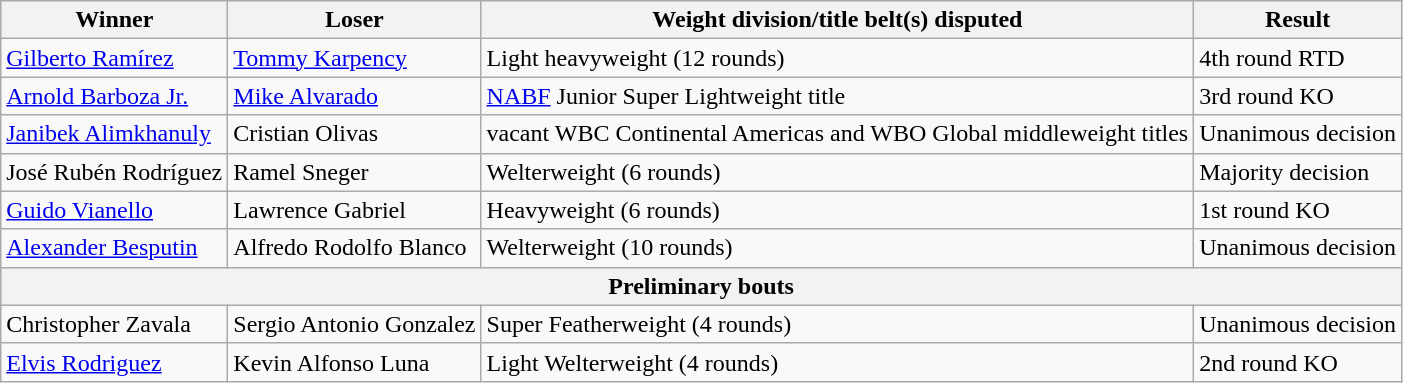<table class=wikitable>
<tr>
<th>Winner</th>
<th>Loser</th>
<th>Weight division/title belt(s) disputed</th>
<th>Result</th>
</tr>
<tr>
<td> <a href='#'>Gilberto Ramírez</a></td>
<td> <a href='#'>Tommy Karpency</a></td>
<td>Light heavyweight (12 rounds)</td>
<td>4th round RTD</td>
</tr>
<tr>
<td> <a href='#'>Arnold Barboza Jr.</a></td>
<td> <a href='#'>Mike Alvarado</a></td>
<td><a href='#'>NABF</a> Junior Super Lightweight title</td>
<td>3rd round KO</td>
</tr>
<tr>
<td> <a href='#'>Janibek Alimkhanuly</a></td>
<td> Cristian Olivas</td>
<td>vacant WBC Continental Americas and WBO Global middleweight titles</td>
<td>Unanimous decision</td>
</tr>
<tr>
<td> José Rubén Rodríguez</td>
<td> Ramel Sneger</td>
<td>Welterweight (6 rounds)</td>
<td>Majority decision</td>
</tr>
<tr>
<td> <a href='#'>Guido Vianello</a></td>
<td> Lawrence Gabriel</td>
<td>Heavyweight (6 rounds)</td>
<td>1st round KO</td>
</tr>
<tr>
<td> <a href='#'>Alexander Besputin</a></td>
<td> Alfredo Rodolfo Blanco</td>
<td>Welterweight (10 rounds)</td>
<td>Unanimous decision</td>
</tr>
<tr>
<th colspan=4>Preliminary bouts</th>
</tr>
<tr>
<td> Christopher Zavala</td>
<td> Sergio Antonio Gonzalez</td>
<td>Super Featherweight (4 rounds)</td>
<td>Unanimous decision</td>
</tr>
<tr>
<td> <a href='#'>Elvis Rodriguez</a></td>
<td> Kevin Alfonso Luna</td>
<td>Light Welterweight (4 rounds)</td>
<td>2nd round KO</td>
</tr>
</table>
